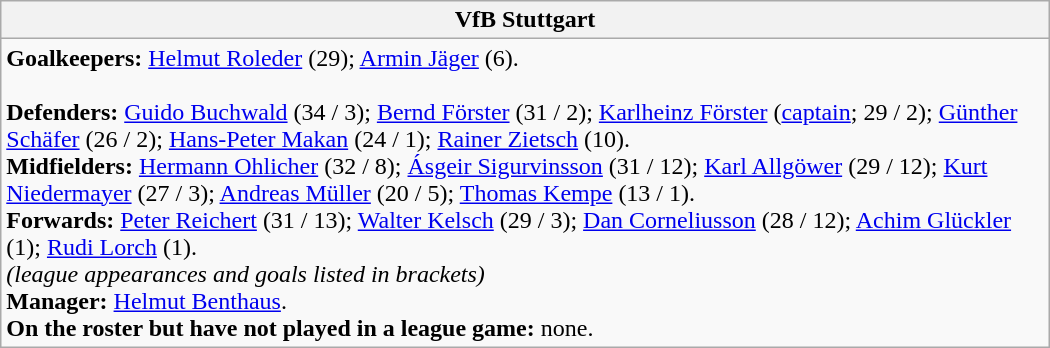<table class="wikitable" Width="700">
<tr>
<th>VfB Stuttgart</th>
</tr>
<tr>
<td><strong>Goalkeepers:</strong> <a href='#'>Helmut Roleder</a> (29); <a href='#'>Armin Jäger</a> (6).<br><br><strong>Defenders:</strong> <a href='#'>Guido Buchwald</a> (34 / 3); <a href='#'>Bernd Förster</a> (31 / 2); <a href='#'>Karlheinz Förster</a> (<a href='#'>captain</a>; 29 / 2); <a href='#'>Günther Schäfer</a> (26 / 2); <a href='#'>Hans-Peter Makan</a> (24 / 1); <a href='#'>Rainer Zietsch</a> (10).<br>
<strong>Midfielders:</strong> <a href='#'>Hermann Ohlicher</a> (32 / 8); <a href='#'>Ásgeir Sigurvinsson</a>  (31 / 12); <a href='#'>Karl Allgöwer</a> (29 / 12); <a href='#'>Kurt Niedermayer</a> (27 / 3); <a href='#'>Andreas Müller</a> (20 / 5); <a href='#'>Thomas Kempe</a> (13 / 1).<br>
<strong>Forwards:</strong> <a href='#'>Peter Reichert</a> (31 / 13); <a href='#'>Walter Kelsch</a> (29 / 3); <a href='#'>Dan Corneliusson</a>  (28 / 12); <a href='#'>Achim Glückler</a> (1); <a href='#'>Rudi Lorch</a> (1).
<br><em>(league appearances and goals listed in brackets)</em><br><strong>Manager:</strong> <a href='#'>Helmut Benthaus</a>.<br><strong>On the roster but have not played in a league game:</strong> none.</td>
</tr>
</table>
